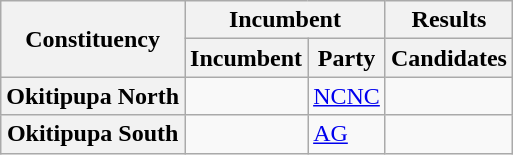<table class="wikitable sortable">
<tr>
<th rowspan="2">Constituency</th>
<th colspan="2">Incumbent</th>
<th>Results</th>
</tr>
<tr valign="bottom">
<th>Incumbent</th>
<th>Party</th>
<th>Candidates</th>
</tr>
<tr>
<th>Okitipupa North</th>
<td></td>
<td><a href='#'>NCNC</a></td>
<td nowrap=""></td>
</tr>
<tr>
<th>Okitipupa South</th>
<td></td>
<td><a href='#'>AG</a></td>
<td nowrap=""></td>
</tr>
</table>
